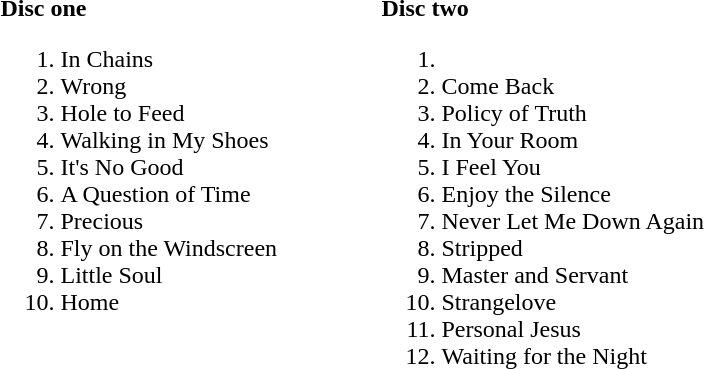<table>
<tr>
<td width=250 valign=top><br><strong>Disc one</strong><ol><li>In Chains</li><li>Wrong</li><li>Hole to Feed</li><li>Walking in My Shoes</li><li>It's No Good</li><li>A Question of Time</li><li>Precious</li><li>Fly on the Windscreen</li><li>Little Soul</li><li>Home</li></ol></td>
<td width=250 valign=top><br><strong>Disc two</strong><ol><li><li>Come Back</li><li>Policy of Truth</li><li>In Your Room</li><li>I Feel You</li><li>Enjoy the Silence</li><li>Never Let Me Down Again</li><li>Stripped</li><li>Master and Servant</li><li>Strangelove</li><li>Personal Jesus</li><li>Waiting for the Night</li></ol></td>
</tr>
</table>
